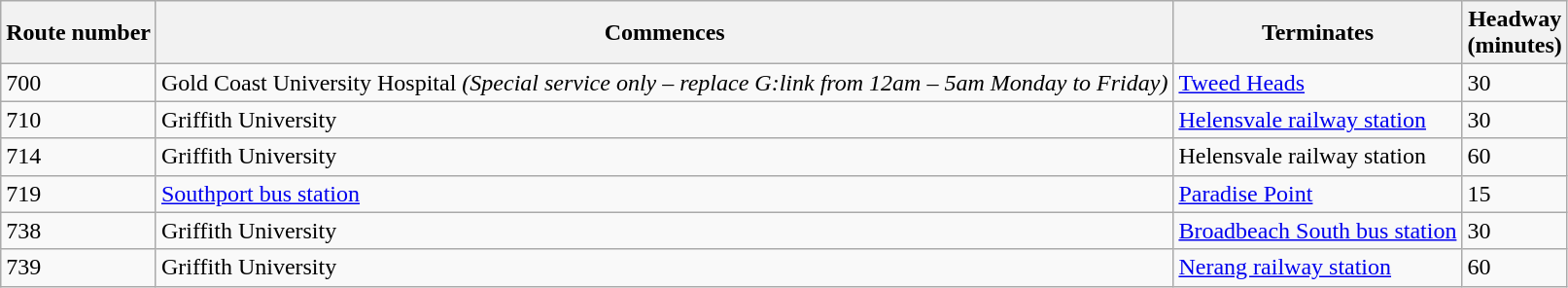<table class="wikitable">
<tr>
<th>Route number</th>
<th>Commences</th>
<th>Terminates</th>
<th>Headway<br>(minutes)</th>
</tr>
<tr>
<td>700</td>
<td>Gold Coast University Hospital <em>(Special service only – replace G:link from 12am – 5am Monday to Friday)</em></td>
<td><a href='#'>Tweed Heads</a></td>
<td>30</td>
</tr>
<tr>
<td>710</td>
<td>Griffith University</td>
<td><a href='#'>Helensvale railway station</a></td>
<td>30</td>
</tr>
<tr>
<td>714</td>
<td>Griffith University</td>
<td>Helensvale railway station</td>
<td>60</td>
</tr>
<tr>
<td>719</td>
<td><a href='#'>Southport bus station</a></td>
<td><a href='#'>Paradise Point</a></td>
<td>15</td>
</tr>
<tr>
<td>738</td>
<td>Griffith University</td>
<td><a href='#'>Broadbeach South bus station</a></td>
<td>30</td>
</tr>
<tr>
<td>739</td>
<td>Griffith University</td>
<td><a href='#'>Nerang railway station</a></td>
<td>60</td>
</tr>
</table>
